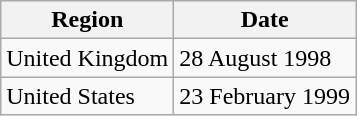<table class="wikitable">
<tr>
<th>Region</th>
<th>Date</th>
</tr>
<tr>
<td>United Kingdom</td>
<td>28 August 1998</td>
</tr>
<tr>
<td>United States</td>
<td>23 February 1999</td>
</tr>
</table>
